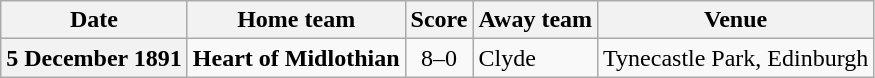<table class="wikitable football-result-list" style="max-width: 80em; text-align: center">
<tr>
<th scope="col">Date</th>
<th scope="col">Home team</th>
<th scope="col">Score</th>
<th scope="col">Away team</th>
<th scope="col">Venue</th>
</tr>
<tr>
<th scope="row">5 December 1891</th>
<td align=right><strong>Heart of Midlothian</strong></td>
<td>8–0</td>
<td align=left>Clyde</td>
<td align=left>Tynecastle Park, Edinburgh</td>
</tr>
</table>
